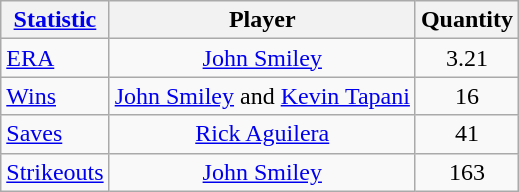<table class="wikitable" style="text-align: center;">
<tr>
<th><a href='#'>Statistic</a></th>
<th>Player</th>
<th>Quantity</th>
</tr>
<tr>
<td align="left"><a href='#'>ERA</a></td>
<td><a href='#'>John Smiley</a></td>
<td>3.21</td>
</tr>
<tr>
<td align="left"><a href='#'>Wins</a></td>
<td><a href='#'>John Smiley</a> and <a href='#'>Kevin Tapani</a></td>
<td>16</td>
</tr>
<tr>
<td align="left"><a href='#'>Saves</a></td>
<td><a href='#'>Rick Aguilera</a></td>
<td>41</td>
</tr>
<tr>
<td align="left"><a href='#'>Strikeouts</a></td>
<td><a href='#'>John Smiley</a></td>
<td>163</td>
</tr>
</table>
